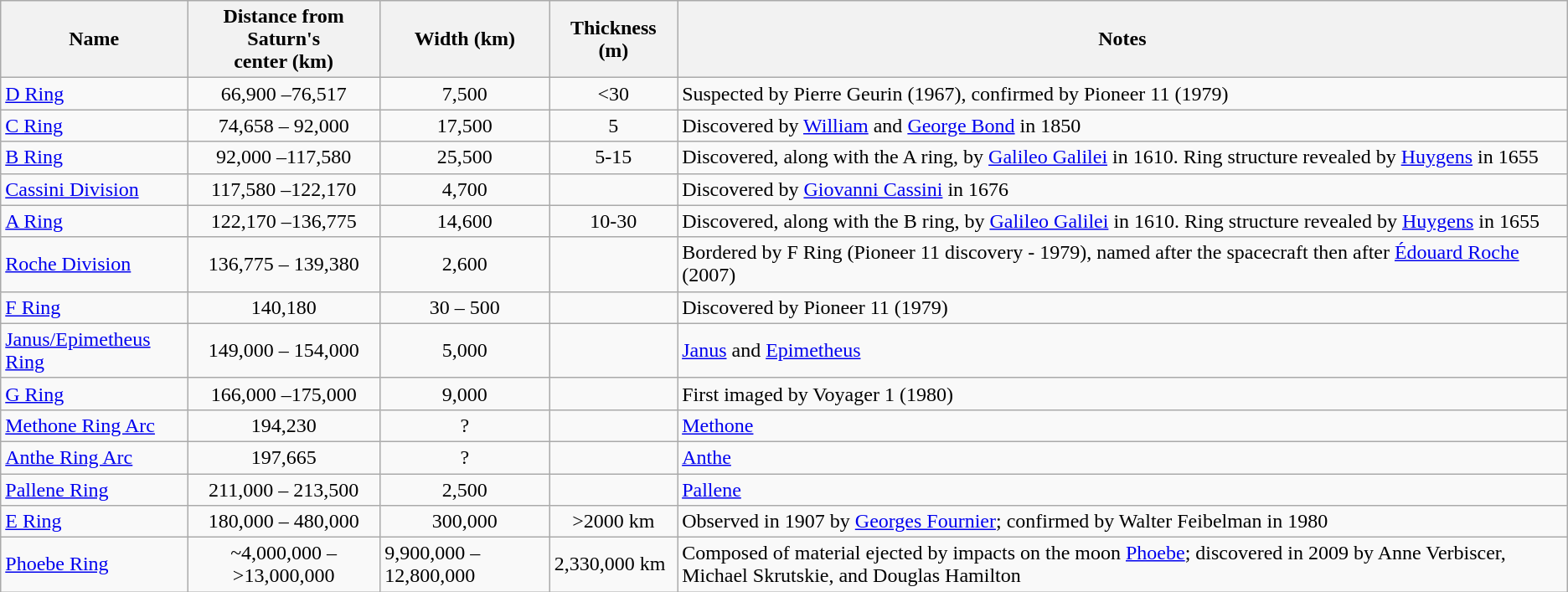<table class="wikitable">
<tr>
<th>Name</th>
<th>Distance from Saturn's<br>center (km)</th>
<th>Width (km)</th>
<th>Thickness (m)</th>
<th>Notes</th>
</tr>
<tr>
<td><a href='#'>D Ring</a></td>
<td align=center>66,900 –76,517</td>
<td align="center">7,500</td>
<td align="center"><30</td>
<td>Suspected by Pierre Geurin (1967), confirmed by Pioneer 11 (1979)</td>
</tr>
<tr>
<td><a href='#'>C Ring</a></td>
<td align=center>74,658 – 92,000</td>
<td align="center">17,500</td>
<td align=center>5</td>
<td>Discovered by <a href='#'>William</a> and <a href='#'>George Bond</a> in 1850</td>
</tr>
<tr>
<td><a href='#'>B Ring</a></td>
<td align=center>92,000 –117,580</td>
<td align="center">25,500</td>
<td align=center>5-15</td>
<td>Discovered, along with the A ring, by <a href='#'>Galileo Galilei</a> in 1610. Ring structure revealed by <a href='#'>Huygens</a> in 1655</td>
</tr>
<tr>
<td><a href='#'>Cassini Division</a></td>
<td align=center>117,580 –122,170</td>
<td align="center">4,700</td>
<td align="center"> </td>
<td>Discovered by <a href='#'>Giovanni Cassini</a> in 1676</td>
</tr>
<tr>
<td><a href='#'>A Ring</a></td>
<td align=center>122,170 –136,775</td>
<td align="center">14,600</td>
<td align=center>10-30</td>
<td>Discovered, along with the B ring, by <a href='#'>Galileo Galilei</a> in 1610. Ring structure revealed by <a href='#'>Huygens</a> in 1655</td>
</tr>
<tr>
<td><a href='#'>Roche Division</a></td>
<td align=center>136,775 – 139,380</td>
<td align="center">2,600</td>
<td align="center"> </td>
<td>Bordered by F Ring (Pioneer 11 discovery - 1979), named after the spacecraft then after <a href='#'>Édouard Roche</a> (2007)</td>
</tr>
<tr>
<td><a href='#'>F Ring</a></td>
<td align=center>140,180</td>
<td align="center">30 – 500</td>
<td align="center"> </td>
<td>Discovered by Pioneer 11 (1979)</td>
</tr>
<tr>
<td><a href='#'>Janus/Epimetheus Ring</a></td>
<td align="center">149,000 – 154,000</td>
<td align="center">5,000</td>
<td align="center"> </td>
<td><a href='#'>Janus</a> and <a href='#'>Epimetheus</a></td>
</tr>
<tr>
<td><a href='#'>G Ring</a></td>
<td align=center>166,000 –175,000</td>
<td align="center">9,000</td>
<td align="center"> </td>
<td>First imaged by Voyager 1 (1980)</td>
</tr>
<tr>
<td><a href='#'>Methone Ring Arc</a></td>
<td align="center">194,230</td>
<td align=center>?</td>
<td align="center"> </td>
<td><a href='#'>Methone</a></td>
</tr>
<tr>
<td><a href='#'>Anthe Ring Arc</a></td>
<td align="center">197,665</td>
<td align=center>?</td>
<td align="center"> </td>
<td><a href='#'>Anthe</a></td>
</tr>
<tr>
<td><a href='#'>Pallene Ring</a></td>
<td align="center">211,000 – 213,500</td>
<td align="center">2,500</td>
<td align="center"> </td>
<td><a href='#'>Pallene</a></td>
</tr>
<tr>
<td><a href='#'>E Ring</a></td>
<td align=center>180,000 – 480,000</td>
<td align="center">300,000</td>
<td align="center">>2000 km</td>
<td>Observed in 1907 by <a href='#'>Georges Fournier</a>; confirmed by Walter Feibelman in 1980</td>
</tr>
<tr>
<td><a href='#'>Phoebe Ring</a></td>
<td align=center>~4,000,000 – >13,000,000</td>
<td>9,900,000 –12,800,000</td>
<td>2,330,000 km</td>
<td>Composed of material ejected by impacts on the moon <a href='#'>Phoebe</a>; discovered in 2009 by Anne Verbiscer, Michael Skrutskie, and Douglas Hamilton</td>
</tr>
</table>
